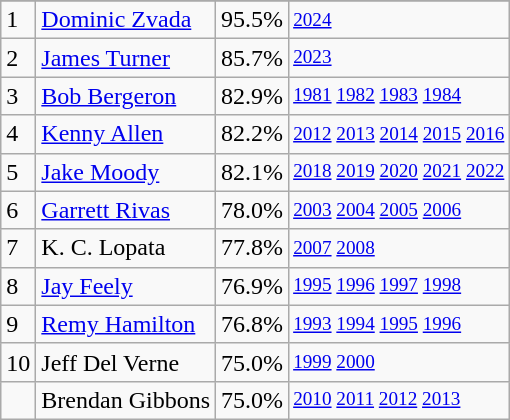<table class="wikitable">
<tr>
</tr>
<tr>
<td>1</td>
<td><a href='#'>Dominic Zvada</a></td>
<td><abbr>95.5%</abbr></td>
<td style="font-size:80%;"><a href='#'>2024</a></td>
</tr>
<tr>
<td>2</td>
<td><a href='#'>James Turner</a></td>
<td><abbr>85.7%</abbr></td>
<td style="font-size:80%;"><a href='#'>2023</a></td>
</tr>
<tr>
<td>3</td>
<td><a href='#'>Bob Bergeron</a></td>
<td><abbr>82.9%</abbr></td>
<td style="font-size:80%;"><a href='#'>1981</a> <a href='#'>1982</a> <a href='#'>1983</a> <a href='#'>1984</a></td>
</tr>
<tr>
<td>4</td>
<td><a href='#'>Kenny Allen</a></td>
<td><abbr>82.2%</abbr></td>
<td style="font-size:80%;"><a href='#'>2012</a> <a href='#'>2013</a> <a href='#'>2014</a> <a href='#'>2015</a> <a href='#'>2016</a></td>
</tr>
<tr>
<td>5</td>
<td><a href='#'>Jake Moody</a></td>
<td><abbr>82.1%</abbr></td>
<td style="font-size:80%;"><a href='#'>2018</a> <a href='#'>2019</a> <a href='#'>2020</a> <a href='#'>2021</a> <a href='#'>2022</a></td>
</tr>
<tr>
<td>6</td>
<td><a href='#'>Garrett Rivas</a></td>
<td><abbr>78.0%</abbr></td>
<td style="font-size:80%;"><a href='#'>2003</a> <a href='#'>2004</a> <a href='#'>2005</a> <a href='#'>2006</a></td>
</tr>
<tr>
<td>7</td>
<td>K. C. Lopata</td>
<td><abbr>77.8%</abbr></td>
<td style="font-size:80%;"><a href='#'>2007</a> <a href='#'>2008</a></td>
</tr>
<tr>
<td>8</td>
<td><a href='#'>Jay Feely</a></td>
<td><abbr>76.9%</abbr></td>
<td style="font-size:80%;"><a href='#'>1995</a> <a href='#'>1996</a> <a href='#'>1997</a> <a href='#'>1998</a></td>
</tr>
<tr>
<td>9</td>
<td><a href='#'>Remy Hamilton</a></td>
<td><abbr>76.8%</abbr></td>
<td style="font-size:80%;"><a href='#'>1993</a> <a href='#'>1994</a> <a href='#'>1995</a> <a href='#'>1996</a></td>
</tr>
<tr>
<td>10</td>
<td>Jeff Del Verne</td>
<td><abbr>75.0%</abbr></td>
<td style="font-size:80%;"><a href='#'>1999</a> <a href='#'>2000</a></td>
</tr>
<tr>
<td></td>
<td>Brendan Gibbons</td>
<td><abbr>75.0%</abbr></td>
<td style="font-size:80%;"><a href='#'>2010</a> <a href='#'>2011</a> <a href='#'>2012</a> <a href='#'>2013</a></td>
</tr>
</table>
